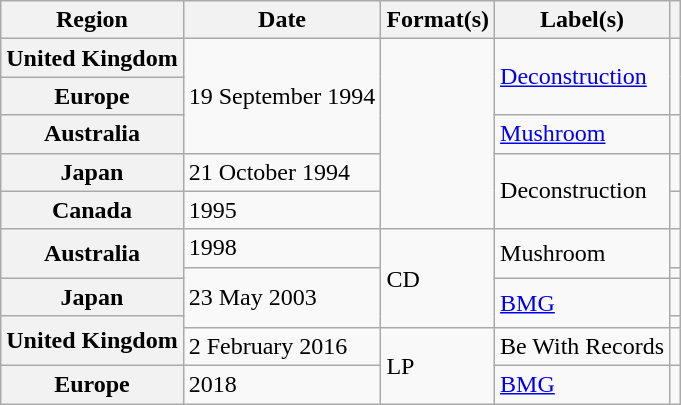<table class="wikitable plainrowheaders">
<tr>
<th scope="col">Region</th>
<th scope="col">Date</th>
<th scope="col">Format(s)</th>
<th scope="col">Label(s)</th>
<th scope="col"></th>
</tr>
<tr>
<th scope="row">United Kingdom</th>
<td rowspan="3">19 September 1994</td>
<td rowspan="5"></td>
<td rowspan="2"><a href='#'>Deconstruction</a></td>
<td rowspan="2" style="text-align:center;"></td>
</tr>
<tr>
<th scope="row">Europe</th>
</tr>
<tr>
<th scope="row">Australia</th>
<td><a href='#'>Mushroom</a></td>
<td style="text-align:center;"></td>
</tr>
<tr>
<th scope="row">Japan</th>
<td>21 October 1994</td>
<td rowspan="2">Deconstruction</td>
<td style="text-align:center;"></td>
</tr>
<tr>
<th scope="row">Canada</th>
<td>1995</td>
<td style="text-align:center;"></td>
</tr>
<tr>
<th scope="row" rowspan="2">Australia</th>
<td>1998</td>
<td rowspan="4">CD</td>
<td rowspan="2">Mushroom</td>
<td style="text-align:center;"></td>
</tr>
<tr>
<td rowspan="3">23 May 2003</td>
<td style="text-align:center;"></td>
</tr>
<tr>
<th scope="row">Japan</th>
<td rowspan="2"><a href='#'>BMG</a></td>
<td style="text-align:center;"></td>
</tr>
<tr>
<th scope="row" rowspan="2">United Kingdom</th>
<td style="text-align:center;"></td>
</tr>
<tr>
<td>2 February 2016</td>
<td rowspan="2">LP</td>
<td>Be With Records</td>
<td style="text-align:center;"></td>
</tr>
<tr>
<th scope="row">Europe</th>
<td>2018</td>
<td><a href='#'>BMG</a></td>
<td style="text-align:center;"></td>
</tr>
</table>
